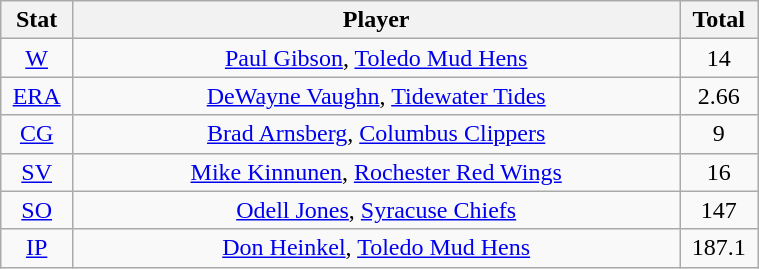<table class="wikitable" width="40%" style="text-align:center;">
<tr>
<th width="5%">Stat</th>
<th width="60%">Player</th>
<th width="5%">Total</th>
</tr>
<tr>
<td><a href='#'>W</a></td>
<td><a href='#'>Paul Gibson</a>, <a href='#'>Toledo Mud Hens</a></td>
<td>14</td>
</tr>
<tr>
<td><a href='#'>ERA</a></td>
<td><a href='#'>DeWayne Vaughn</a>, <a href='#'>Tidewater Tides</a></td>
<td>2.66</td>
</tr>
<tr>
<td><a href='#'>CG</a></td>
<td><a href='#'>Brad Arnsberg</a>, <a href='#'>Columbus Clippers</a></td>
<td>9</td>
</tr>
<tr>
<td><a href='#'>SV</a></td>
<td><a href='#'>Mike Kinnunen</a>, <a href='#'>Rochester Red Wings</a></td>
<td>16</td>
</tr>
<tr>
<td><a href='#'>SO</a></td>
<td><a href='#'>Odell Jones</a>, <a href='#'>Syracuse Chiefs</a></td>
<td>147</td>
</tr>
<tr>
<td><a href='#'>IP</a></td>
<td><a href='#'>Don Heinkel</a>, <a href='#'>Toledo Mud Hens</a></td>
<td>187.1</td>
</tr>
</table>
